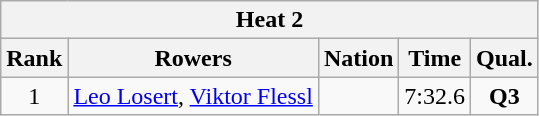<table class="wikitable" style="text-align:center">
<tr>
<th colspan=5 align=center><strong>Heat 2</strong></th>
</tr>
<tr>
<th>Rank</th>
<th>Rowers</th>
<th>Nation</th>
<th>Time</th>
<th>Qual.</th>
</tr>
<tr>
<td>1</td>
<td align=left><a href='#'>Leo Losert</a>, <a href='#'>Viktor Flessl</a></td>
<td align=left></td>
<td>7:32.6</td>
<td><strong>Q3</strong></td>
</tr>
</table>
